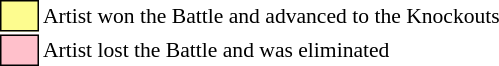<table class="toccolours" style="font-size: 90%; white-space: nowrap;">
<tr>
<td style="background:#fdfc8f; border:1px solid black;">      </td>
<td>Artist won the Battle and advanced to the Knockouts</td>
</tr>
<tr>
<td style="background:pink; border:1px solid black;">      </td>
<td>Artist lost the Battle and was eliminated</td>
</tr>
</table>
